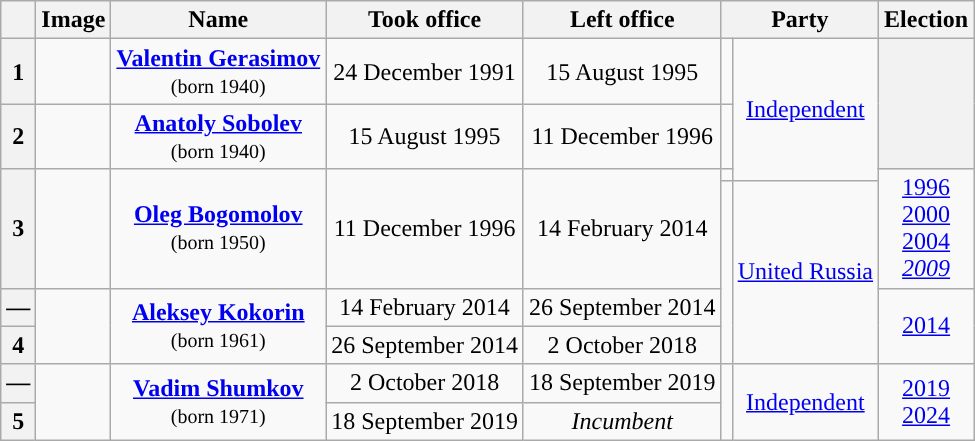<table class="wikitable" style="text-align:center">
<tr>
<th></th>
<th>Image</th>
<th>Name</th>
<th>Took office</th>
<th>Left office</th>
<th colspan=2>Party</th>
<th>Election</th>
</tr>
<tr>
<th>1</th>
<td></td>
<td><strong><a href='#'>Valentin Gerasimov</a></strong><br><small>(born 1940)</small></td>
<td>24 December 1991</td>
<td>15 August 1995</td>
<td style="background-color:"></td>
<td rowspan=3><a href='#'>Independent</a></td>
<th rowspan=2></th>
</tr>
<tr>
<th>2</th>
<td></td>
<td><strong><a href='#'>Anatoly Sobolev</a></strong><br><small>(born 1940)</small></td>
<td>15 August 1995</td>
<td>11 December 1996</td>
<td style="background-color:"></td>
</tr>
<tr>
<th rowspan=2>3</th>
<td rowspan=2></td>
<td rowspan=2><strong><a href='#'>Oleg Bogomolov</a></strong><br><small>(born 1950)</small></td>
<td rowspan=2>11 December 1996</td>
<td rowspan=2>14 February 2014</td>
<td style="background-color:"></td>
<td rowspan=2><a href='#'>1996</a><br><a href='#'>2000</a><br><a href='#'>2004</a><br><em><a href='#'>2009</a></em></td>
</tr>
<tr>
<td rowspan=3; style="background-color:"></td>
<td rowspan=3><a href='#'>United Russia</a></td>
</tr>
<tr>
<th>—</th>
<td rowspan=2></td>
<td rowspan=2><strong><a href='#'>Aleksey Kokorin</a></strong><br><small>(born 1961)</small></td>
<td>14 February 2014</td>
<td>26 September 2014</td>
<td rowspan=2><a href='#'>2014</a></td>
</tr>
<tr>
<th>4</th>
<td>26 September 2014</td>
<td>2 October 2018</td>
</tr>
<tr>
<th>—</th>
<td rowspan=2></td>
<td rowspan=2><strong><a href='#'>Vadim Shumkov</a></strong><br><small>(born 1971)</small></td>
<td>2 October 2018</td>
<td>18 September 2019</td>
<td rowspan=2; style="background-color:"></td>
<td rowspan=2><a href='#'>Independent</a></td>
<td rowspan=2><a href='#'>2019</a><br><a href='#'>2024</a></td>
</tr>
<tr>
<th>5</th>
<td>18 September 2019</td>
<td><em>Incumbent</em></td>
</tr>
</table>
